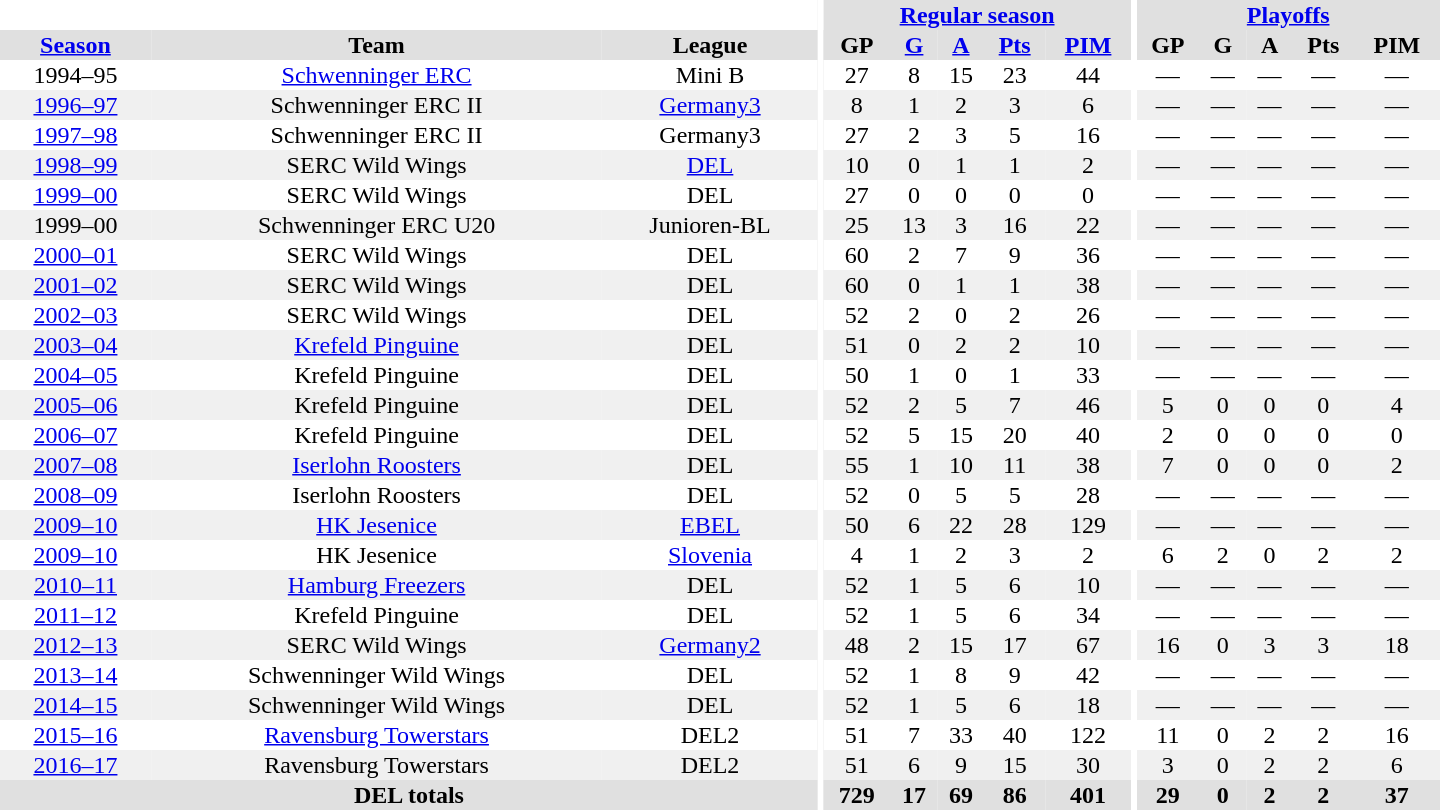<table border="0" cellpadding="1" cellspacing="0" style="text-align:center; width:60em">
<tr bgcolor="#e0e0e0">
<th colspan="3" bgcolor="#ffffff"></th>
<th rowspan="99" bgcolor="#ffffff"></th>
<th colspan="5"><a href='#'>Regular season</a></th>
<th rowspan="99" bgcolor="#ffffff"></th>
<th colspan="5"><a href='#'>Playoffs</a></th>
</tr>
<tr bgcolor="#e0e0e0">
<th><a href='#'>Season</a></th>
<th>Team</th>
<th>League</th>
<th>GP</th>
<th><a href='#'>G</a></th>
<th><a href='#'>A</a></th>
<th><a href='#'>Pts</a></th>
<th><a href='#'>PIM</a></th>
<th>GP</th>
<th>G</th>
<th>A</th>
<th>Pts</th>
<th>PIM</th>
</tr>
<tr>
<td>1994–95</td>
<td><a href='#'>Schwenninger ERC</a></td>
<td>Mini B</td>
<td>27</td>
<td>8</td>
<td>15</td>
<td>23</td>
<td>44</td>
<td>—</td>
<td>—</td>
<td>—</td>
<td>—</td>
<td>—</td>
</tr>
<tr bgcolor="#f0f0f0">
<td><a href='#'>1996–97</a></td>
<td>Schwenninger ERC II</td>
<td><a href='#'>Germany3</a></td>
<td>8</td>
<td>1</td>
<td>2</td>
<td>3</td>
<td>6</td>
<td>—</td>
<td>—</td>
<td>—</td>
<td>—</td>
<td>—</td>
</tr>
<tr>
<td><a href='#'>1997–98</a></td>
<td>Schwenninger ERC II</td>
<td>Germany3</td>
<td>27</td>
<td>2</td>
<td>3</td>
<td>5</td>
<td>16</td>
<td>—</td>
<td>—</td>
<td>—</td>
<td>—</td>
<td>—</td>
</tr>
<tr bgcolor="#f0f0f0">
<td><a href='#'>1998–99</a></td>
<td>SERC Wild Wings</td>
<td><a href='#'>DEL</a></td>
<td>10</td>
<td>0</td>
<td>1</td>
<td>1</td>
<td>2</td>
<td>—</td>
<td>—</td>
<td>—</td>
<td>—</td>
<td>—</td>
</tr>
<tr>
<td><a href='#'>1999–00</a></td>
<td>SERC Wild Wings</td>
<td>DEL</td>
<td>27</td>
<td>0</td>
<td>0</td>
<td>0</td>
<td>0</td>
<td>—</td>
<td>—</td>
<td>—</td>
<td>—</td>
<td>—</td>
</tr>
<tr bgcolor="#f0f0f0">
<td>1999–00</td>
<td>Schwenninger ERC U20</td>
<td>Junioren-BL</td>
<td>25</td>
<td>13</td>
<td>3</td>
<td>16</td>
<td>22</td>
<td>—</td>
<td>—</td>
<td>—</td>
<td>—</td>
<td>—</td>
</tr>
<tr>
<td><a href='#'>2000–01</a></td>
<td>SERC Wild Wings</td>
<td>DEL</td>
<td>60</td>
<td>2</td>
<td>7</td>
<td>9</td>
<td>36</td>
<td>—</td>
<td>—</td>
<td>—</td>
<td>—</td>
<td>—</td>
</tr>
<tr bgcolor="#f0f0f0">
<td><a href='#'>2001–02</a></td>
<td>SERC Wild Wings</td>
<td>DEL</td>
<td>60</td>
<td>0</td>
<td>1</td>
<td>1</td>
<td>38</td>
<td>—</td>
<td>—</td>
<td>—</td>
<td>—</td>
<td>—</td>
</tr>
<tr>
<td><a href='#'>2002–03</a></td>
<td>SERC Wild Wings</td>
<td>DEL</td>
<td>52</td>
<td>2</td>
<td>0</td>
<td>2</td>
<td>26</td>
<td>—</td>
<td>—</td>
<td>—</td>
<td>—</td>
<td>—</td>
</tr>
<tr bgcolor="#f0f0f0">
<td><a href='#'>2003–04</a></td>
<td><a href='#'>Krefeld Pinguine</a></td>
<td>DEL</td>
<td>51</td>
<td>0</td>
<td>2</td>
<td>2</td>
<td>10</td>
<td>—</td>
<td>—</td>
<td>—</td>
<td>—</td>
<td>—</td>
</tr>
<tr>
<td><a href='#'>2004–05</a></td>
<td>Krefeld Pinguine</td>
<td>DEL</td>
<td>50</td>
<td>1</td>
<td>0</td>
<td>1</td>
<td>33</td>
<td>—</td>
<td>—</td>
<td>—</td>
<td>—</td>
<td>—</td>
</tr>
<tr bgcolor="#f0f0f0">
<td><a href='#'>2005–06</a></td>
<td>Krefeld Pinguine</td>
<td>DEL</td>
<td>52</td>
<td>2</td>
<td>5</td>
<td>7</td>
<td>46</td>
<td>5</td>
<td>0</td>
<td>0</td>
<td>0</td>
<td>4</td>
</tr>
<tr>
<td><a href='#'>2006–07</a></td>
<td>Krefeld Pinguine</td>
<td>DEL</td>
<td>52</td>
<td>5</td>
<td>15</td>
<td>20</td>
<td>40</td>
<td>2</td>
<td>0</td>
<td>0</td>
<td>0</td>
<td>0</td>
</tr>
<tr bgcolor="#f0f0f0">
<td><a href='#'>2007–08</a></td>
<td><a href='#'>Iserlohn Roosters</a></td>
<td>DEL</td>
<td>55</td>
<td>1</td>
<td>10</td>
<td>11</td>
<td>38</td>
<td>7</td>
<td>0</td>
<td>0</td>
<td>0</td>
<td>2</td>
</tr>
<tr>
<td><a href='#'>2008–09</a></td>
<td>Iserlohn Roosters</td>
<td>DEL</td>
<td>52</td>
<td>0</td>
<td>5</td>
<td>5</td>
<td>28</td>
<td>—</td>
<td>—</td>
<td>—</td>
<td>—</td>
<td>—</td>
</tr>
<tr bgcolor="#f0f0f0">
<td><a href='#'>2009–10</a></td>
<td><a href='#'>HK Jesenice</a></td>
<td><a href='#'>EBEL</a></td>
<td>50</td>
<td>6</td>
<td>22</td>
<td>28</td>
<td>129</td>
<td>—</td>
<td>—</td>
<td>—</td>
<td>—</td>
<td>—</td>
</tr>
<tr>
<td><a href='#'>2009–10</a></td>
<td>HK Jesenice</td>
<td><a href='#'>Slovenia</a></td>
<td>4</td>
<td>1</td>
<td>2</td>
<td>3</td>
<td>2</td>
<td>6</td>
<td>2</td>
<td>0</td>
<td>2</td>
<td>2</td>
</tr>
<tr bgcolor="#f0f0f0">
<td><a href='#'>2010–11</a></td>
<td><a href='#'>Hamburg Freezers</a></td>
<td>DEL</td>
<td>52</td>
<td>1</td>
<td>5</td>
<td>6</td>
<td>10</td>
<td>—</td>
<td>—</td>
<td>—</td>
<td>—</td>
<td>—</td>
</tr>
<tr>
<td><a href='#'>2011–12</a></td>
<td>Krefeld Pinguine</td>
<td>DEL</td>
<td>52</td>
<td>1</td>
<td>5</td>
<td>6</td>
<td>34</td>
<td>—</td>
<td>—</td>
<td>—</td>
<td>—</td>
<td>—</td>
</tr>
<tr bgcolor="#f0f0f0">
<td><a href='#'>2012–13</a></td>
<td>SERC Wild Wings</td>
<td><a href='#'>Germany2</a></td>
<td>48</td>
<td>2</td>
<td>15</td>
<td>17</td>
<td>67</td>
<td>16</td>
<td>0</td>
<td>3</td>
<td>3</td>
<td>18</td>
</tr>
<tr>
<td><a href='#'>2013–14</a></td>
<td>Schwenninger Wild Wings</td>
<td>DEL</td>
<td>52</td>
<td>1</td>
<td>8</td>
<td>9</td>
<td>42</td>
<td>—</td>
<td>—</td>
<td>—</td>
<td>—</td>
<td>—</td>
</tr>
<tr bgcolor="#f0f0f0">
<td><a href='#'>2014–15</a></td>
<td>Schwenninger Wild Wings</td>
<td>DEL</td>
<td>52</td>
<td>1</td>
<td>5</td>
<td>6</td>
<td>18</td>
<td>—</td>
<td>—</td>
<td>—</td>
<td>—</td>
<td>—</td>
</tr>
<tr>
<td><a href='#'>2015–16</a></td>
<td><a href='#'>Ravensburg Towerstars</a></td>
<td>DEL2</td>
<td>51</td>
<td>7</td>
<td>33</td>
<td>40</td>
<td>122</td>
<td>11</td>
<td>0</td>
<td>2</td>
<td>2</td>
<td>16</td>
</tr>
<tr bgcolor="#f0f0f0">
<td><a href='#'>2016–17</a></td>
<td>Ravensburg Towerstars</td>
<td>DEL2</td>
<td>51</td>
<td>6</td>
<td>9</td>
<td>15</td>
<td>30</td>
<td>3</td>
<td>0</td>
<td>2</td>
<td>2</td>
<td>6</td>
</tr>
<tr>
</tr>
<tr ALIGN="center" bgcolor="#e0e0e0">
<th colspan="3">DEL totals</th>
<th ALIGN="center">729</th>
<th ALIGN="center">17</th>
<th ALIGN="center">69</th>
<th ALIGN="center">86</th>
<th ALIGN="center">401</th>
<th ALIGN="center">29</th>
<th ALIGN="center">0</th>
<th ALIGN="center">2</th>
<th ALIGN="center">2</th>
<th ALIGN="center">37</th>
</tr>
</table>
